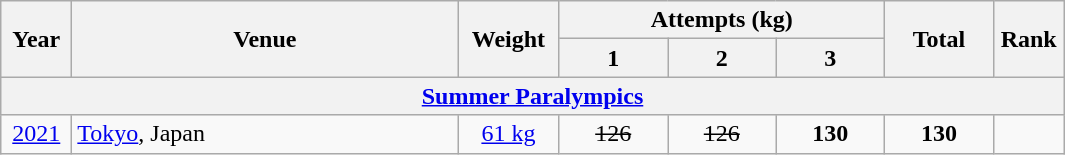<table class = "wikitable" style="text-align:center;">
<tr>
<th rowspan=2 width=40>Year</th>
<th rowspan=2 width=250>Venue</th>
<th rowspan=2 width=60>Weight</th>
<th colspan=3>Attempts (kg)</th>
<th rowspan=2 width=65>Total</th>
<th rowspan=2 width=40>Rank</th>
</tr>
<tr>
<th width=65>1</th>
<th width=65>2</th>
<th width=65>3</th>
</tr>
<tr>
<th colspan=13><a href='#'>Summer Paralympics</a></th>
</tr>
<tr>
<td><a href='#'>2021</a></td>
<td align=left><a href='#'>Tokyo</a>, Japan</td>
<td><a href='#'>61 kg</a></td>
<td><s>126</s></td>
<td><s>126</s></td>
<td><strong>130</strong></td>
<td><strong>130</strong></td>
<td></td>
</tr>
</table>
